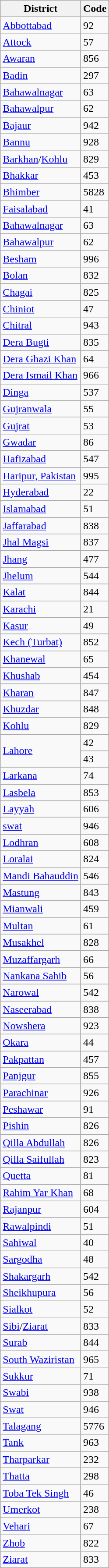<table class="wikitable sortable">
<tr>
<th>District</th>
<th>Code</th>
</tr>
<tr>
<td><a href='#'>Abbottabad</a></td>
<td>92</td>
</tr>
<tr>
<td><a href='#'>Attock</a></td>
<td>57</td>
</tr>
<tr>
<td><a href='#'>Awaran</a></td>
<td>856</td>
</tr>
<tr>
<td><a href='#'>Badin</a></td>
<td>297</td>
</tr>
<tr>
<td><a href='#'>Bahawalnagar</a></td>
<td>63</td>
</tr>
<tr>
<td><a href='#'>Bahawalpur</a></td>
<td>62</td>
</tr>
<tr>
<td><a href='#'>Bajaur</a></td>
<td>942</td>
</tr>
<tr>
<td><a href='#'>Bannu</a></td>
<td>928</td>
</tr>
<tr>
<td><a href='#'>Barkhan</a>/<a href='#'>Kohlu</a></td>
<td>829</td>
</tr>
<tr>
<td><a href='#'>Bhakkar</a></td>
<td>453</td>
</tr>
<tr>
<td><a href='#'>Bhimber</a></td>
<td>5828</td>
</tr>
<tr>
<td><a href='#'>Faisalabad</a></td>
<td>41</td>
</tr>
<tr>
<td><a href='#'>Bahawalnagar</a></td>
<td>63</td>
</tr>
<tr>
<td><a href='#'>Bahawalpur</a></td>
<td>62</td>
</tr>
<tr>
<td><a href='#'>Besham</a></td>
<td>996</td>
</tr>
<tr>
<td><a href='#'>Bolan</a></td>
<td>832</td>
</tr>
<tr>
<td><a href='#'>Chagai</a></td>
<td>825</td>
</tr>
<tr>
<td><a href='#'>Chiniot</a></td>
<td>47</td>
</tr>
<tr>
<td><a href='#'>Chitral</a></td>
<td>943</td>
</tr>
<tr>
<td><a href='#'>Dera Bugti</a></td>
<td>835</td>
</tr>
<tr>
<td><a href='#'>Dera Ghazi Khan</a></td>
<td>64</td>
</tr>
<tr>
<td><a href='#'>Dera Ismail Khan</a></td>
<td>966</td>
</tr>
<tr>
<td><a href='#'>Dinga</a></td>
<td>537</td>
</tr>
<tr>
<td><a href='#'>Gujranwala</a></td>
<td>55</td>
</tr>
<tr>
<td><a href='#'>Gujrat</a></td>
<td>53</td>
</tr>
<tr>
<td><a href='#'>Gwadar</a></td>
<td>86</td>
</tr>
<tr>
<td><a href='#'>Hafizabad</a></td>
<td>547</td>
</tr>
<tr>
<td><a href='#'>Haripur, Pakistan</a></td>
<td>995</td>
</tr>
<tr>
<td><a href='#'>Hyderabad</a></td>
<td>22</td>
</tr>
<tr>
<td><a href='#'>Islamabad</a></td>
<td>51</td>
</tr>
<tr>
<td><a href='#'>Jaffarabad</a></td>
<td>838</td>
</tr>
<tr>
<td><a href='#'>Jhal Magsi</a></td>
<td>837</td>
</tr>
<tr>
<td><a href='#'>Jhang</a></td>
<td>477</td>
</tr>
<tr>
<td><a href='#'>Jhelum</a></td>
<td>544</td>
</tr>
<tr>
<td><a href='#'>Kalat</a></td>
<td>844</td>
</tr>
<tr>
<td><a href='#'>Karachi</a></td>
<td>21</td>
</tr>
<tr>
<td><a href='#'>Kasur</a></td>
<td>49</td>
</tr>
<tr>
<td><a href='#'>Kech (Turbat)</a></td>
<td>852</td>
</tr>
<tr>
<td><a href='#'>Khanewal</a></td>
<td>65</td>
</tr>
<tr>
<td><a href='#'>Khushab</a></td>
<td>454</td>
</tr>
<tr>
<td><a href='#'>Kharan</a></td>
<td>847</td>
</tr>
<tr>
<td><a href='#'>Khuzdar</a></td>
<td>848</td>
</tr>
<tr>
<td><a href='#'>Kohlu</a></td>
<td>829</td>
</tr>
<tr>
<td rowspan="2"><a href='#'>Lahore</a></td>
<td>42</td>
</tr>
<tr>
<td>43</td>
</tr>
<tr>
<td><a href='#'>Larkana</a></td>
<td>74</td>
</tr>
<tr>
<td><a href='#'>Lasbela</a></td>
<td>853</td>
</tr>
<tr>
<td><a href='#'>Layyah</a></td>
<td>606</td>
</tr>
<tr>
<td><a href='#'>swat</a></td>
<td>946</td>
</tr>
<tr>
<td><a href='#'>Lodhran</a></td>
<td>608</td>
</tr>
<tr>
<td><a href='#'>Loralai</a></td>
<td>824</td>
</tr>
<tr>
<td><a href='#'>Mandi Bahauddin</a></td>
<td>546</td>
</tr>
<tr>
<td><a href='#'>Mastung</a></td>
<td>843</td>
</tr>
<tr>
<td><a href='#'>Mianwali</a></td>
<td>459</td>
</tr>
<tr>
<td><a href='#'>Multan</a></td>
<td>61</td>
</tr>
<tr>
<td><a href='#'>Musakhel</a></td>
<td>828</td>
</tr>
<tr>
<td><a href='#'>Muzaffargarh</a></td>
<td>66</td>
</tr>
<tr>
<td><a href='#'>Nankana Sahib</a></td>
<td>56</td>
</tr>
<tr>
<td><a href='#'>Narowal</a></td>
<td>542</td>
</tr>
<tr>
<td><a href='#'>Naseerabad</a></td>
<td>838</td>
</tr>
<tr>
<td><a href='#'>Nowshera</a></td>
<td>923</td>
</tr>
<tr>
<td><a href='#'>Okara</a></td>
<td>44</td>
</tr>
<tr>
<td><a href='#'>Pakpattan</a></td>
<td>457</td>
</tr>
<tr>
<td><a href='#'>Panjgur</a></td>
<td>855</td>
</tr>
<tr>
<td><a href='#'>Parachinar</a></td>
<td>926</td>
</tr>
<tr>
<td><a href='#'>Peshawar</a></td>
<td>91</td>
</tr>
<tr>
<td><a href='#'>Pishin</a></td>
<td>826</td>
</tr>
<tr>
<td><a href='#'>Qilla Abdullah</a></td>
<td>826</td>
</tr>
<tr>
<td><a href='#'>Qilla Saifullah</a></td>
<td>823</td>
</tr>
<tr>
<td><a href='#'>Quetta</a></td>
<td>81</td>
</tr>
<tr>
<td><a href='#'>Rahim Yar Khan</a></td>
<td>68</td>
</tr>
<tr>
<td><a href='#'>Rajanpur</a></td>
<td>604</td>
</tr>
<tr>
<td><a href='#'>Rawalpindi</a></td>
<td>51</td>
</tr>
<tr>
<td><a href='#'>Sahiwal</a></td>
<td>40</td>
</tr>
<tr>
<td><a href='#'>Sargodha</a></td>
<td>48</td>
</tr>
<tr>
<td><a href='#'>Shakargarh</a></td>
<td>542</td>
</tr>
<tr>
<td><a href='#'>Sheikhupura</a></td>
<td>56</td>
</tr>
<tr>
<td><a href='#'>Sialkot</a></td>
<td>52</td>
</tr>
<tr>
<td><a href='#'>Sibi</a>/<a href='#'>Ziarat</a></td>
<td>833</td>
</tr>
<tr>
<td><a href='#'>Surab</a></td>
<td>844</td>
</tr>
<tr>
<td><a href='#'>South Waziristan</a></td>
<td>965</td>
</tr>
<tr>
<td><a href='#'>Sukkur</a></td>
<td>71</td>
</tr>
<tr>
<td><a href='#'>Swabi</a></td>
<td>938</td>
</tr>
<tr>
<td><a href='#'>Swat</a></td>
<td>946</td>
</tr>
<tr>
<td><a href='#'>Talagang</a></td>
<td>5776</td>
</tr>
<tr>
<td><a href='#'>Tank</a></td>
<td>963</td>
</tr>
<tr>
<td><a href='#'>Tharparkar</a></td>
<td>232</td>
</tr>
<tr>
<td><a href='#'>Thatta</a></td>
<td>298</td>
</tr>
<tr>
<td><a href='#'>Toba Tek Singh</a></td>
<td>46</td>
</tr>
<tr>
<td><a href='#'>Umerkot</a></td>
<td>238</td>
</tr>
<tr>
<td><a href='#'>Vehari</a></td>
<td>67</td>
</tr>
<tr>
<td><a href='#'>Zhob</a></td>
<td>822</td>
</tr>
<tr>
<td><a href='#'>Ziarat</a></td>
<td>833</td>
</tr>
</table>
